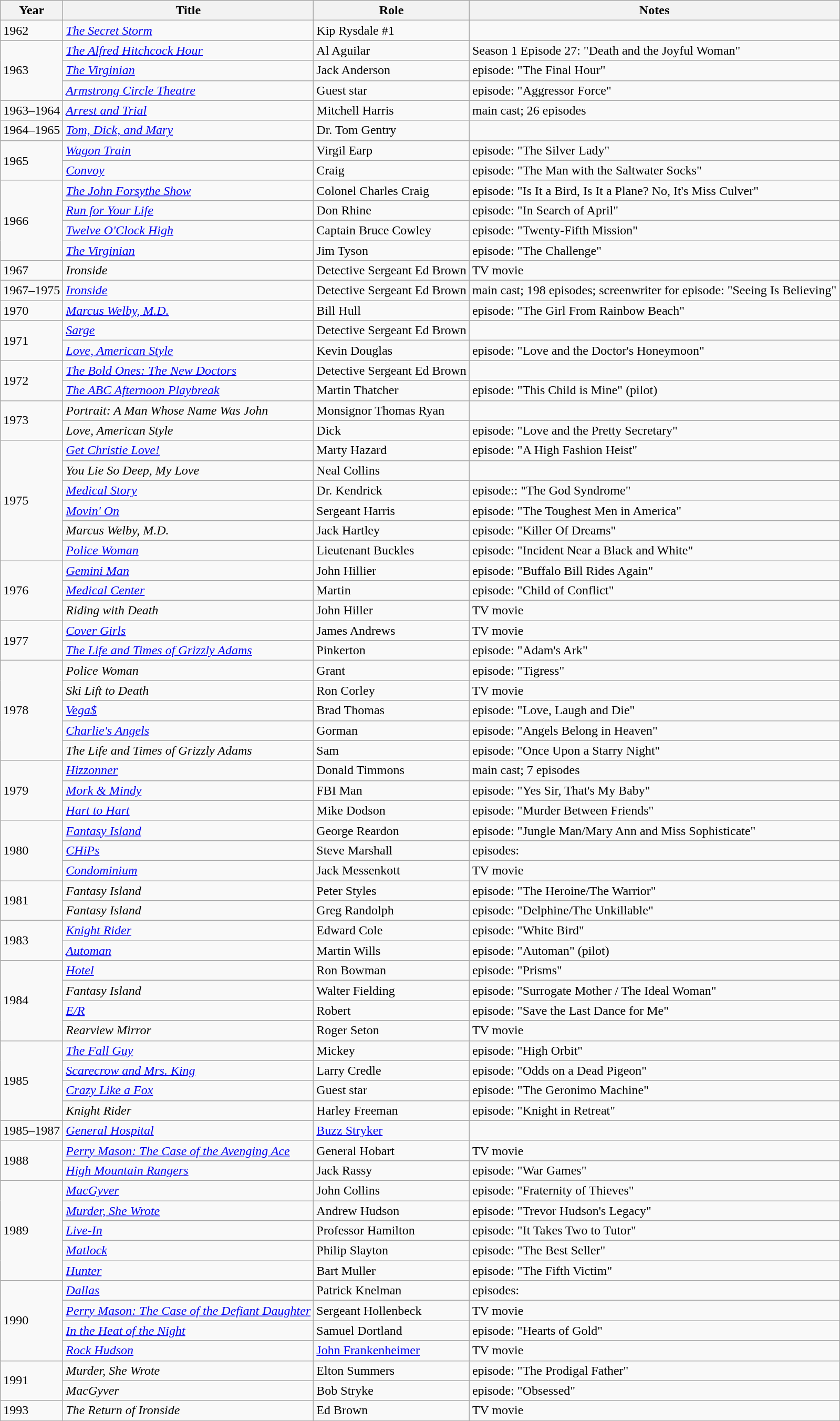<table class="wikitable sortable">
<tr>
<th>Year</th>
<th>Title</th>
<th>Role</th>
<th class="unsortable">Notes</th>
</tr>
<tr>
<td>1962</td>
<td><em><a href='#'>The Secret Storm</a></em></td>
<td>Kip Rysdale #1</td>
<td></td>
</tr>
<tr>
<td rowspan=3>1963</td>
<td><em><a href='#'>The Alfred Hitchcock Hour</a></em></td>
<td>Al Aguilar</td>
<td>Season 1 Episode 27: "Death and the Joyful Woman"</td>
</tr>
<tr>
<td><em><a href='#'>The Virginian</a></em></td>
<td>Jack Anderson</td>
<td>episode: "The Final Hour"</td>
</tr>
<tr>
<td><em><a href='#'>Armstrong Circle Theatre</a></em></td>
<td>Guest star</td>
<td>episode: "Aggressor Force"</td>
</tr>
<tr>
<td>1963–1964</td>
<td><em><a href='#'>Arrest and Trial</a></em></td>
<td>Mitchell Harris</td>
<td>main cast; 26 episodes</td>
</tr>
<tr>
<td>1964–1965</td>
<td><em><a href='#'>Tom, Dick, and Mary</a></em></td>
<td>Dr. Tom Gentry</td>
<td></td>
</tr>
<tr>
<td rowspan=2>1965</td>
<td><em><a href='#'>Wagon Train</a></em></td>
<td>Virgil Earp</td>
<td>episode: "The Silver Lady"</td>
</tr>
<tr>
<td><em><a href='#'>Convoy</a></em></td>
<td>Craig</td>
<td>episode: "The Man with the Saltwater Socks"</td>
</tr>
<tr>
<td rowspan=4>1966</td>
<td><em><a href='#'>The John Forsythe Show</a></em></td>
<td>Colonel Charles Craig</td>
<td>episode: "Is It a Bird, Is It a Plane? No, It's Miss Culver"</td>
</tr>
<tr>
<td><em><a href='#'>Run for Your Life</a></em></td>
<td>Don Rhine</td>
<td>episode: "In Search of April"</td>
</tr>
<tr>
<td><em><a href='#'>Twelve O'Clock High</a></em></td>
<td>Captain Bruce Cowley</td>
<td>episode: "Twenty-Fifth Mission"</td>
</tr>
<tr>
<td><em><a href='#'>The Virginian</a></em></td>
<td>Jim Tyson</td>
<td>episode: "The Challenge"</td>
</tr>
<tr>
<td>1967</td>
<td><em>Ironside</em></td>
<td>Detective Sergeant Ed Brown</td>
<td>TV movie</td>
</tr>
<tr>
<td>1967–1975</td>
<td><em><a href='#'>Ironside</a></em></td>
<td>Detective Sergeant Ed Brown</td>
<td>main cast; 198 episodes; screenwriter for episode: "Seeing Is Believing"</td>
</tr>
<tr>
<td>1970</td>
<td><em><a href='#'>Marcus Welby, M.D.</a></em></td>
<td>Bill Hull</td>
<td>episode: "The Girl From Rainbow Beach"</td>
</tr>
<tr>
<td rowspan=2>1971</td>
<td><em><a href='#'>Sarge</a></em></td>
<td>Detective Sergeant Ed Brown</td>
<td></td>
</tr>
<tr>
<td><em><a href='#'>Love, American Style</a></em></td>
<td>Kevin Douglas</td>
<td>episode: "Love and the Doctor's Honeymoon"</td>
</tr>
<tr>
<td rowspan=2>1972</td>
<td><em><a href='#'>The Bold Ones: The New Doctors</a></em></td>
<td>Detective Sergeant Ed Brown</td>
<td></td>
</tr>
<tr>
<td><em><a href='#'>The ABC Afternoon Playbreak</a></em></td>
<td>Martin Thatcher</td>
<td>episode: "This Child is Mine" (pilot)</td>
</tr>
<tr>
<td rowspan=2>1973</td>
<td><em>Portrait: A Man Whose Name Was John</em></td>
<td>Monsignor Thomas Ryan</td>
<td></td>
</tr>
<tr>
<td><em>Love, American Style</em></td>
<td>Dick</td>
<td>episode: "Love and the Pretty Secretary"</td>
</tr>
<tr>
<td rowspan=6>1975</td>
<td><em><a href='#'>Get Christie Love!</a></em></td>
<td>Marty Hazard</td>
<td>episode: "A High Fashion Heist"</td>
</tr>
<tr>
<td><em>You Lie So Deep, My Love</em></td>
<td>Neal Collins</td>
<td></td>
</tr>
<tr>
<td><em><a href='#'>Medical Story</a></em></td>
<td>Dr. Kendrick</td>
<td>episode:: "The God Syndrome"</td>
</tr>
<tr>
<td><em><a href='#'>Movin' On</a></em></td>
<td>Sergeant Harris</td>
<td>episode: "The Toughest Men in America"</td>
</tr>
<tr>
<td><em>Marcus Welby, M.D.</em></td>
<td>Jack Hartley</td>
<td>episode: "Killer Of Dreams"</td>
</tr>
<tr>
<td><em><a href='#'>Police Woman</a></em></td>
<td>Lieutenant Buckles</td>
<td>episode: "Incident Near a Black and White"</td>
</tr>
<tr>
<td rowspan=3>1976</td>
<td><em><a href='#'>Gemini Man</a></em></td>
<td>John Hillier</td>
<td>episode: "Buffalo Bill Rides Again"</td>
</tr>
<tr>
<td><em><a href='#'>Medical Center</a></em></td>
<td>Martin</td>
<td>episode: "Child of Conflict"</td>
</tr>
<tr>
<td><em>Riding with Death</em></td>
<td>John Hiller</td>
<td>TV movie</td>
</tr>
<tr>
<td rowspan=2>1977</td>
<td><em><a href='#'>Cover Girls</a></em></td>
<td>James Andrews</td>
<td>TV movie</td>
</tr>
<tr>
<td><em><a href='#'>The Life and Times of Grizzly Adams</a></em></td>
<td>Pinkerton</td>
<td>episode: "Adam's Ark"</td>
</tr>
<tr>
<td rowspan=5>1978</td>
<td><em>Police Woman</em></td>
<td>Grant</td>
<td>episode: "Tigress"</td>
</tr>
<tr>
<td><em>Ski Lift to Death</em></td>
<td>Ron Corley</td>
<td>TV movie</td>
</tr>
<tr>
<td><em><a href='#'>Vega$</a></em></td>
<td>Brad Thomas</td>
<td>episode: "Love, Laugh and Die"</td>
</tr>
<tr>
<td><em><a href='#'>Charlie's Angels</a></em></td>
<td>Gorman</td>
<td>episode: "Angels Belong in Heaven"</td>
</tr>
<tr>
<td><em>The Life and Times of Grizzly Adams</em></td>
<td>Sam</td>
<td>episode: "Once Upon a Starry Night"</td>
</tr>
<tr>
<td rowspan=3>1979</td>
<td><em><a href='#'>Hizzonner</a></em></td>
<td>Donald Timmons</td>
<td>main cast; 7 episodes</td>
</tr>
<tr>
<td><em><a href='#'>Mork & Mindy</a></em></td>
<td>FBI Man</td>
<td>episode: "Yes Sir, That's My Baby"</td>
</tr>
<tr>
<td><em><a href='#'>Hart to Hart</a></em></td>
<td>Mike Dodson</td>
<td>episode: "Murder Between Friends"</td>
</tr>
<tr>
<td rowspan=3>1980</td>
<td><em><a href='#'>Fantasy Island</a></em></td>
<td>George Reardon</td>
<td>episode: "Jungle Man/Mary Ann and Miss Sophisticate"</td>
</tr>
<tr>
<td><em><a href='#'>CHiPs</a></em></td>
<td>Steve Marshall</td>
<td>episodes: </td>
</tr>
<tr>
<td><em><a href='#'>Condominium</a></em></td>
<td>Jack Messenkott</td>
<td>TV movie</td>
</tr>
<tr>
<td rowspan=2>1981</td>
<td><em>Fantasy Island</em></td>
<td>Peter Styles</td>
<td>episode: "The Heroine/The Warrior"</td>
</tr>
<tr>
<td><em>Fantasy Island</em></td>
<td>Greg Randolph</td>
<td>episode: "Delphine/The Unkillable"</td>
</tr>
<tr>
<td rowspan=2>1983</td>
<td><em><a href='#'>Knight Rider</a></em></td>
<td>Edward Cole</td>
<td>episode: "White Bird"</td>
</tr>
<tr>
<td><em><a href='#'>Automan</a></em></td>
<td>Martin Wills</td>
<td>episode: "Automan" (pilot)</td>
</tr>
<tr>
<td rowspan=4>1984</td>
<td><em><a href='#'>Hotel</a></em></td>
<td>Ron Bowman</td>
<td>episode: "Prisms"</td>
</tr>
<tr>
<td><em>Fantasy Island</em></td>
<td>Walter Fielding</td>
<td>episode: "Surrogate Mother / The Ideal Woman"</td>
</tr>
<tr>
<td><em><a href='#'>E/R</a></em></td>
<td>Robert</td>
<td>episode: "Save the Last Dance for Me"</td>
</tr>
<tr>
<td><em>Rearview Mirror</em></td>
<td>Roger Seton</td>
<td>TV movie</td>
</tr>
<tr>
<td rowspan=4>1985</td>
<td><em><a href='#'>The Fall Guy</a></em></td>
<td>Mickey</td>
<td>episode: "High Orbit"</td>
</tr>
<tr>
<td><em><a href='#'>Scarecrow and Mrs. King</a></em></td>
<td>Larry Credle</td>
<td>episode: "Odds on a Dead Pigeon"</td>
</tr>
<tr>
<td><em><a href='#'>Crazy Like a Fox</a></em></td>
<td>Guest star</td>
<td>episode: "The Geronimo Machine"</td>
</tr>
<tr>
<td><em>Knight Rider</em></td>
<td>Harley Freeman</td>
<td>episode: "Knight in Retreat"</td>
</tr>
<tr>
<td>1985–1987</td>
<td><em><a href='#'>General Hospital</a></em></td>
<td><a href='#'>Buzz Stryker</a></td>
<td></td>
</tr>
<tr>
<td rowspan=2>1988</td>
<td><em><a href='#'>Perry Mason: The Case of the Avenging Ace</a></em></td>
<td>General Hobart</td>
<td>TV movie</td>
</tr>
<tr>
<td><em><a href='#'>High Mountain Rangers</a></em></td>
<td>Jack Rassy</td>
<td>episode: "War Games"</td>
</tr>
<tr>
<td rowspan=5>1989</td>
<td><em><a href='#'>MacGyver</a></em></td>
<td>John Collins</td>
<td>episode: "Fraternity of Thieves"</td>
</tr>
<tr>
<td><em><a href='#'>Murder, She Wrote</a></em></td>
<td>Andrew Hudson</td>
<td>episode: "Trevor Hudson's Legacy"</td>
</tr>
<tr>
<td><em><a href='#'>Live-In</a></em></td>
<td>Professor Hamilton</td>
<td>episode: "It Takes Two to Tutor"</td>
</tr>
<tr>
<td><em><a href='#'>Matlock</a></em></td>
<td>Philip Slayton</td>
<td>episode: "The Best Seller"</td>
</tr>
<tr>
<td><em><a href='#'>Hunter</a></em></td>
<td>Bart Muller</td>
<td>episode: "The Fifth Victim"</td>
</tr>
<tr>
<td rowspan=4>1990</td>
<td><em><a href='#'>Dallas</a></em></td>
<td>Patrick Knelman</td>
<td>episodes: </td>
</tr>
<tr>
<td><em><a href='#'>Perry Mason: The Case of the Defiant Daughter</a></em></td>
<td>Sergeant Hollenbeck</td>
<td>TV movie</td>
</tr>
<tr>
<td><em><a href='#'>In the Heat of the Night</a></em></td>
<td>Samuel Dortland</td>
<td>episode: "Hearts of Gold"</td>
</tr>
<tr>
<td><em><a href='#'>Rock Hudson</a></em></td>
<td><a href='#'>John Frankenheimer</a></td>
<td>TV movie</td>
</tr>
<tr>
<td rowspan=2>1991</td>
<td><em>Murder, She Wrote</em></td>
<td>Elton Summers</td>
<td>episode: "The Prodigal Father"</td>
</tr>
<tr>
<td><em>MacGyver</em></td>
<td>Bob Stryke</td>
<td>episode: "Obsessed"</td>
</tr>
<tr>
<td>1993</td>
<td><em>The Return of Ironside</em></td>
<td>Ed Brown</td>
<td>TV movie</td>
</tr>
<tr>
</tr>
</table>
